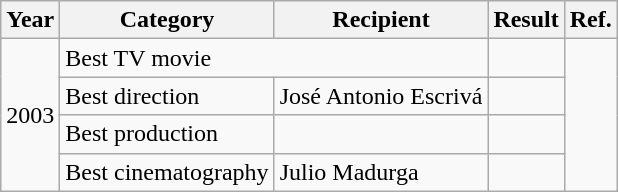<table class = "wikitable sortable">
<tr>
<th>Year</th>
<th>Category</th>
<th>Recipient</th>
<th>Result</th>
<th>Ref.</th>
</tr>
<tr>
<td rowspan=4>2003</td>
<td colspan=2>Best TV movie</td>
<td></td>
<td rowspan=4></td>
</tr>
<tr>
<td>Best direction</td>
<td>José Antonio Escrivá</td>
<td></td>
</tr>
<tr>
<td>Best production</td>
<td></td>
<td></td>
</tr>
<tr>
<td>Best cinematography</td>
<td>Julio Madurga</td>
<td></td>
</tr>
</table>
